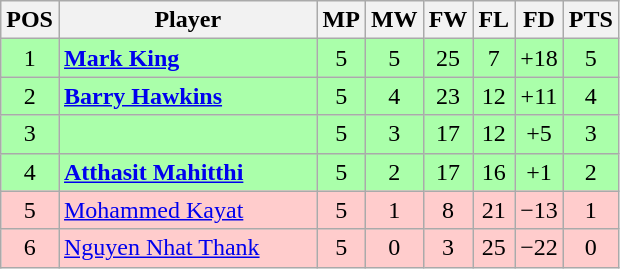<table class="wikitable" style="text-align: center;">
<tr>
<th width=20>POS</th>
<th width=165>Player</th>
<th width=20>MP</th>
<th width=20>MW</th>
<th width=20>FW</th>
<th width=20>FL</th>
<th width=20>FD</th>
<th width=20>PTS</th>
</tr>
<tr style="background:#aaffaa;">
<td>1</td>
<td style="text-align:left;"> <strong><a href='#'>Mark King</a></strong></td>
<td>5</td>
<td>5</td>
<td>25</td>
<td>7</td>
<td>+18</td>
<td>5</td>
</tr>
<tr style="background:#aaffaa;">
<td>2</td>
<td style="text-align:left;"> <strong><a href='#'>Barry Hawkins</a></strong></td>
<td>5</td>
<td>4</td>
<td>23</td>
<td>12</td>
<td>+11</td>
<td>4</td>
</tr>
<tr style="background:#aaffaa;">
<td>3</td>
<td style="text-align:left;"></td>
<td>5</td>
<td>3</td>
<td>17</td>
<td>12</td>
<td>+5</td>
<td>3</td>
</tr>
<tr style="background:#aaffaa;">
<td>4</td>
<td style="text-align:left;"> <strong><a href='#'>Atthasit Mahitthi</a></strong></td>
<td>5</td>
<td>2</td>
<td>17</td>
<td>16</td>
<td>+1</td>
<td>2</td>
</tr>
<tr style="background:#fcc;">
<td>5</td>
<td style="text-align:left;"> <a href='#'>Mohammed Kayat</a></td>
<td>5</td>
<td>1</td>
<td>8</td>
<td>21</td>
<td>−13</td>
<td>1</td>
</tr>
<tr style="background:#fcc;">
<td>6</td>
<td style="text-align:left;"> <a href='#'>Nguyen Nhat Thank</a></td>
<td>5</td>
<td>0</td>
<td>3</td>
<td>25</td>
<td>−22</td>
<td>0</td>
</tr>
</table>
